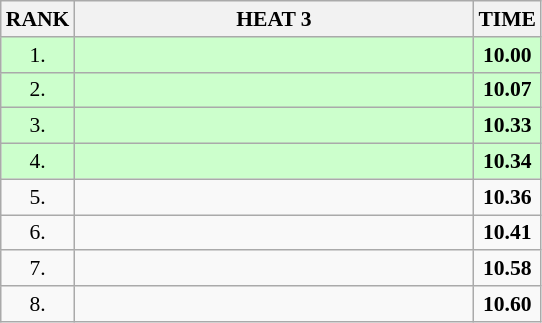<table class="wikitable" style="border-collapse: collapse; font-size: 90%;">
<tr>
<th>RANK</th>
<th align="left" style="width: 18em">HEAT 3</th>
<th>TIME</th>
</tr>
<tr style="background:#ccffcc;">
<td align="center">1.</td>
<td></td>
<td align="center"><strong>10.00</strong></td>
</tr>
<tr style="background:#ccffcc;">
<td align="center">2.</td>
<td></td>
<td align="center"><strong>10.07</strong></td>
</tr>
<tr style="background:#ccffcc;">
<td align="center">3.</td>
<td></td>
<td align="center"><strong>10.33</strong></td>
</tr>
<tr style="background:#ccffcc;">
<td align="center">4.</td>
<td></td>
<td align="center"><strong>10.34</strong></td>
</tr>
<tr>
<td align="center">5.</td>
<td></td>
<td align="center"><strong>10.36</strong></td>
</tr>
<tr>
<td align="center">6.</td>
<td></td>
<td align="center"><strong>10.41</strong></td>
</tr>
<tr>
<td align="center">7.</td>
<td></td>
<td align="center"><strong>10.58</strong></td>
</tr>
<tr>
<td align="center">8.</td>
<td></td>
<td align="center"><strong>10.60</strong></td>
</tr>
</table>
